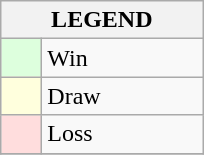<table class="wikitable" border="1">
<tr>
<th colspan="2">LEGEND</th>
</tr>
<tr>
<td style="background:#ddffdd;" width=20> </td>
<td width=100>Win</td>
</tr>
<tr>
<td style="background:#ffffdd"  width=20> </td>
<td width=100>Draw</td>
</tr>
<tr>
<td style="background:#ffdddd;" width=20> </td>
<td width=100>Loss</td>
</tr>
<tr>
</tr>
</table>
